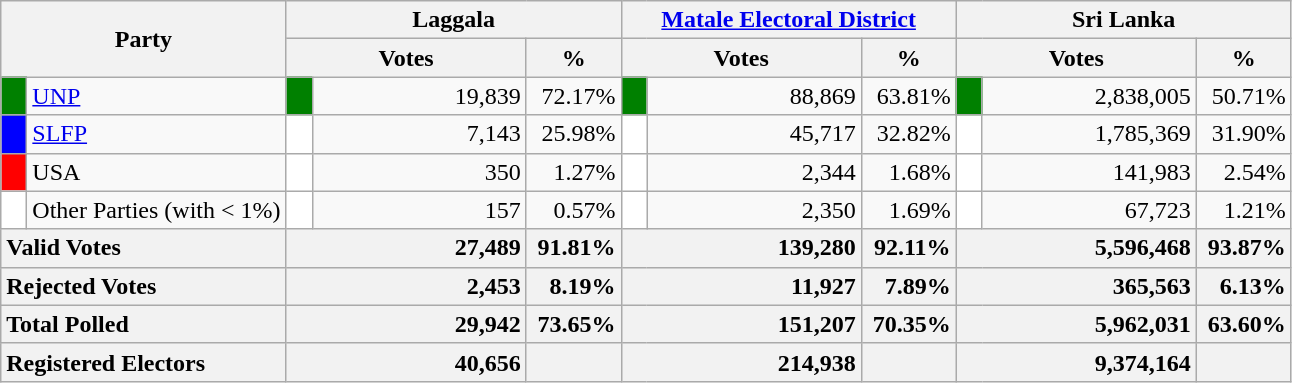<table class="wikitable">
<tr>
<th colspan="2" width="144px"rowspan="2">Party</th>
<th colspan="3" width="216px">Laggala</th>
<th colspan="3" width="216px"><a href='#'>Matale Electoral District</a></th>
<th colspan="3" width="216px">Sri Lanka</th>
</tr>
<tr>
<th colspan="2" width="144px">Votes</th>
<th>%</th>
<th colspan="2" width="144px">Votes</th>
<th>%</th>
<th colspan="2" width="144px">Votes</th>
<th>%</th>
</tr>
<tr>
<td style="background-color:green;" width="10px"></td>
<td style="text-align:left;"><a href='#'>UNP</a></td>
<td style="background-color:green;" width="10px"></td>
<td style="text-align:right;">19,839</td>
<td style="text-align:right;">72.17%</td>
<td style="background-color:green;" width="10px"></td>
<td style="text-align:right;">88,869</td>
<td style="text-align:right;">63.81%</td>
<td style="background-color:green;" width="10px"></td>
<td style="text-align:right;">2,838,005</td>
<td style="text-align:right;">50.71%</td>
</tr>
<tr>
<td style="background-color:blue;" width="10px"></td>
<td style="text-align:left;"><a href='#'>SLFP</a></td>
<td style="background-color:white;" width="10px"></td>
<td style="text-align:right;">7,143</td>
<td style="text-align:right;">25.98%</td>
<td style="background-color:white;" width="10px"></td>
<td style="text-align:right;">45,717</td>
<td style="text-align:right;">32.82%</td>
<td style="background-color:white;" width="10px"></td>
<td style="text-align:right;">1,785,369</td>
<td style="text-align:right;">31.90%</td>
</tr>
<tr>
<td style="background-color:red;" width="10px"></td>
<td style="text-align:left;">USA</td>
<td style="background-color:white;" width="10px"></td>
<td style="text-align:right;">350</td>
<td style="text-align:right;">1.27%</td>
<td style="background-color:white;" width="10px"></td>
<td style="text-align:right;">2,344</td>
<td style="text-align:right;">1.68%</td>
<td style="background-color:white;" width="10px"></td>
<td style="text-align:right;">141,983</td>
<td style="text-align:right;">2.54%</td>
</tr>
<tr>
<td style="background-color:white;" width="10px"></td>
<td style="text-align:left;">Other Parties (with < 1%)</td>
<td style="background-color:white;" width="10px"></td>
<td style="text-align:right;">157</td>
<td style="text-align:right;">0.57%</td>
<td style="background-color:white;" width="10px"></td>
<td style="text-align:right;">2,350</td>
<td style="text-align:right;">1.69%</td>
<td style="background-color:white;" width="10px"></td>
<td style="text-align:right;">67,723</td>
<td style="text-align:right;">1.21%</td>
</tr>
<tr>
<th colspan="2" width="144px"style="text-align:left;">Valid Votes</th>
<th style="text-align:right;"colspan="2" width="144px">27,489</th>
<th style="text-align:right;">91.81%</th>
<th style="text-align:right;"colspan="2" width="144px">139,280</th>
<th style="text-align:right;">92.11%</th>
<th style="text-align:right;"colspan="2" width="144px">5,596,468</th>
<th style="text-align:right;">93.87%</th>
</tr>
<tr>
<th colspan="2" width="144px"style="text-align:left;">Rejected Votes</th>
<th style="text-align:right;"colspan="2" width="144px">2,453</th>
<th style="text-align:right;">8.19%</th>
<th style="text-align:right;"colspan="2" width="144px">11,927</th>
<th style="text-align:right;">7.89%</th>
<th style="text-align:right;"colspan="2" width="144px">365,563</th>
<th style="text-align:right;">6.13%</th>
</tr>
<tr>
<th colspan="2" width="144px"style="text-align:left;">Total Polled</th>
<th style="text-align:right;"colspan="2" width="144px">29,942</th>
<th style="text-align:right;">73.65%</th>
<th style="text-align:right;"colspan="2" width="144px">151,207</th>
<th style="text-align:right;">70.35%</th>
<th style="text-align:right;"colspan="2" width="144px">5,962,031</th>
<th style="text-align:right;">63.60%</th>
</tr>
<tr>
<th colspan="2" width="144px"style="text-align:left;">Registered Electors</th>
<th style="text-align:right;"colspan="2" width="144px">40,656</th>
<th></th>
<th style="text-align:right;"colspan="2" width="144px">214,938</th>
<th></th>
<th style="text-align:right;"colspan="2" width="144px">9,374,164</th>
<th></th>
</tr>
</table>
